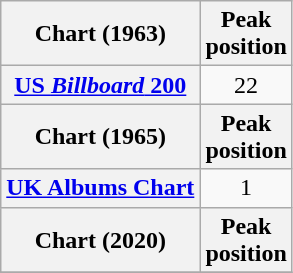<table class="wikitable sortable plainrowheaders" style="text-align:left;">
<tr>
<th scope="col">Chart (1963)</th>
<th scope="col">Peak<br>position</th>
</tr>
<tr>
<th scope="row"><a href='#'>US <em>Billboard</em> 200</a></th>
<td style="text-align:center;">22</td>
</tr>
<tr>
<th scope="col">Chart (1965)</th>
<th scope="col">Peak<br>position</th>
</tr>
<tr>
<th scope="row"><a href='#'>UK Albums Chart</a></th>
<td style="text-align:center;">1</td>
</tr>
<tr>
<th scope="col">Chart (2020)</th>
<th scope="col">Peak<br>position</th>
</tr>
<tr>
</tr>
</table>
